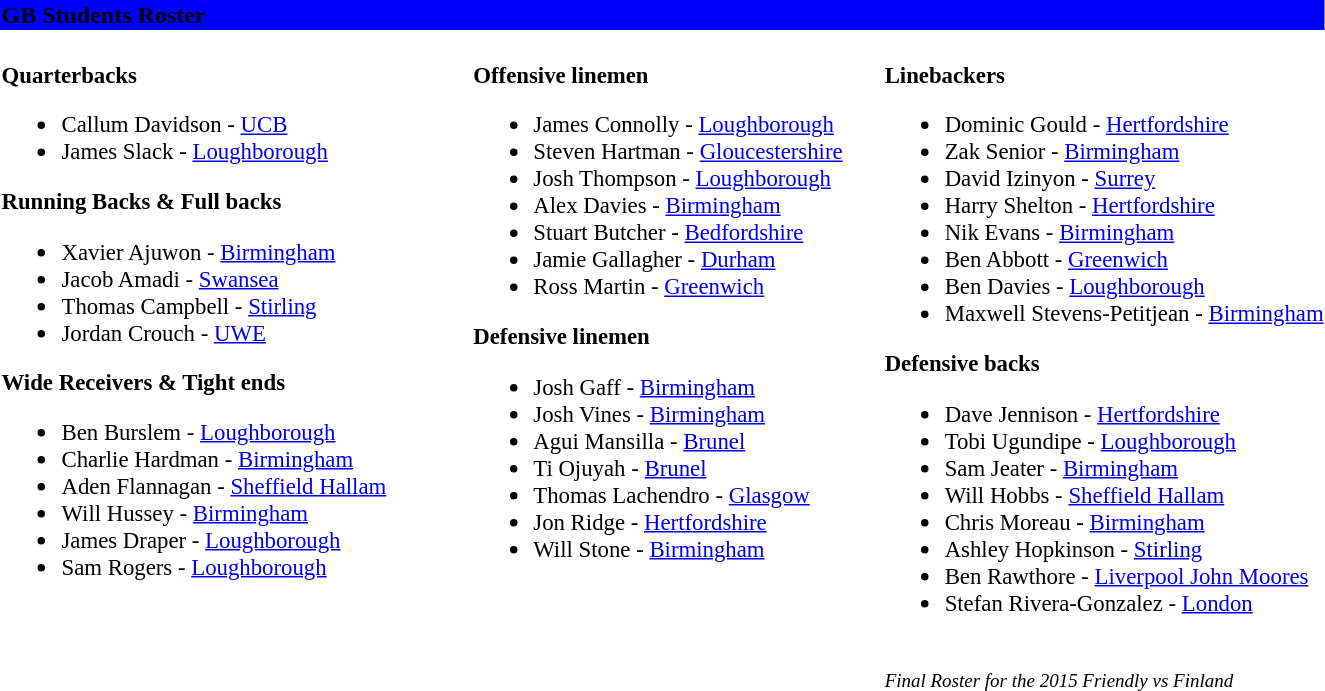<table class="toccolours" style="text-align: left;">
<tr>
<th colspan="20" style="background-color:#0000ff;text-color:red"><div><strong>GB Students Roster</strong></div></th>
</tr>
<tr>
<td style="font-size: 95%;" valign="top"><br><strong>Quarterbacks</strong><ul><li>Callum Davidson - <a href='#'>UCB</a></li><li>James Slack - <a href='#'>Loughborough</a></li></ul><strong>Running Backs & Full backs</strong><ul><li>Xavier Ajuwon - <a href='#'>Birmingham</a></li><li>Jacob Amadi - <a href='#'>Swansea</a></li><li>Thomas Campbell - <a href='#'>Stirling</a></li><li>Jordan Crouch - <a href='#'>UWE</a></li></ul><strong>Wide Receivers & Tight ends</strong><ul><li>Ben Burslem - <a href='#'>Loughborough</a></li><li>Charlie Hardman - <a href='#'>Birmingham</a></li><li>Aden Flannagan - <a href='#'>Sheffield Hallam</a></li><li>Will Hussey - <a href='#'>Birmingham</a></li><li>James Draper - <a href='#'>Loughborough</a></li><li>Sam Rogers - <a href='#'>Loughborough</a></li></ul></td>
<td style="width: 50px;"></td>
<td style="font-size: 95%;" valign="top"><br><strong>Offensive linemen</strong><ul><li>James Connolly - <a href='#'>Loughborough</a></li><li>Steven Hartman - <a href='#'>Gloucestershire</a></li><li>Josh Thompson - <a href='#'>Loughborough</a></li><li>Alex Davies - <a href='#'>Birmingham</a></li><li>Stuart Butcher - <a href='#'>Bedfordshire</a></li><li>Jamie Gallagher - <a href='#'>Durham</a></li><li>Ross Martin - <a href='#'>Greenwich</a></li></ul><strong>Defensive linemen</strong><ul><li>Josh Gaff - <a href='#'>Birmingham</a></li><li>Josh Vines - <a href='#'>Birmingham</a></li><li>Agui Mansilla - <a href='#'>Brunel</a></li><li>Ti Ojuyah - <a href='#'>Brunel</a></li><li>Thomas Lachendro - <a href='#'>Glasgow</a></li><li>Jon Ridge - <a href='#'>Hertfordshire</a></li><li>Will Stone - <a href='#'>Birmingham</a></li></ul></td>
<td style="width: 20px;"></td>
<td style="font-size: 95%;" valign="top"><br><strong>Linebackers</strong><ul><li>Dominic Gould - <a href='#'>Hertfordshire</a></li><li>Zak Senior - <a href='#'>Birmingham</a></li><li>David Izinyon - <a href='#'>Surrey</a></li><li>Harry Shelton - <a href='#'>Hertfordshire</a></li><li>Nik Evans - <a href='#'>Birmingham</a></li><li>Ben Abbott - <a href='#'>Greenwich</a></li><li>Ben Davies - <a href='#'>Loughborough</a></li><li>Maxwell Stevens-Petitjean - <a href='#'>Birmingham</a></li></ul><strong>Defensive backs</strong><ul><li>Dave Jennison - <a href='#'>Hertfordshire</a></li><li>Tobi Ugundipe - <a href='#'>Loughborough</a></li><li>Sam Jeater - <a href='#'>Birmingham</a></li><li>Will Hobbs - <a href='#'>Sheffield Hallam</a></li><li>Chris Moreau - <a href='#'>Birmingham</a></li><li>Ashley Hopkinson - <a href='#'>Stirling</a></li><li>Ben Rawthore - <a href='#'>Liverpool John Moores</a></li><li>Stefan Rivera-Gonzalez - <a href='#'>London</a></li></ul><br>
<small><em>Final Roster for the 2015 Friendly vs Finland</em></small></td>
</tr>
</table>
